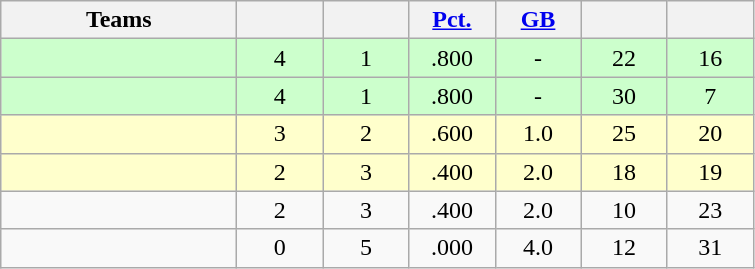<table class="wikitable" style="text-align:center;">
<tr>
<th width=150px>Teams</th>
<th width=50px></th>
<th width=50px></th>
<th width=50px><a href='#'>Pct.</a></th>
<th width=50px><a href='#'>GB</a></th>
<th width=50px></th>
<th width=50px></th>
</tr>
<tr style="background-color:#ccffcc">
<td align=left></td>
<td>4</td>
<td>1</td>
<td>.800</td>
<td>-</td>
<td>22</td>
<td>16</td>
</tr>
<tr style="background-color:#ccffcc">
<td align=left></td>
<td>4</td>
<td>1</td>
<td>.800</td>
<td>-</td>
<td>30</td>
<td>7</td>
</tr>
<tr style="background-color:#ffffcc">
<td align=left></td>
<td>3</td>
<td>2</td>
<td>.600</td>
<td>1.0</td>
<td>25</td>
<td>20</td>
</tr>
<tr style="background-color:#ffffcc">
<td align=left></td>
<td>2</td>
<td>3</td>
<td>.400</td>
<td>2.0</td>
<td>18</td>
<td>19</td>
</tr>
<tr style="background-color:">
<td align=left></td>
<td>2</td>
<td>3</td>
<td>.400</td>
<td>2.0</td>
<td>10</td>
<td>23</td>
</tr>
<tr style="background-color:">
<td align=left></td>
<td>0</td>
<td>5</td>
<td>.000</td>
<td>4.0</td>
<td>12</td>
<td>31</td>
</tr>
</table>
